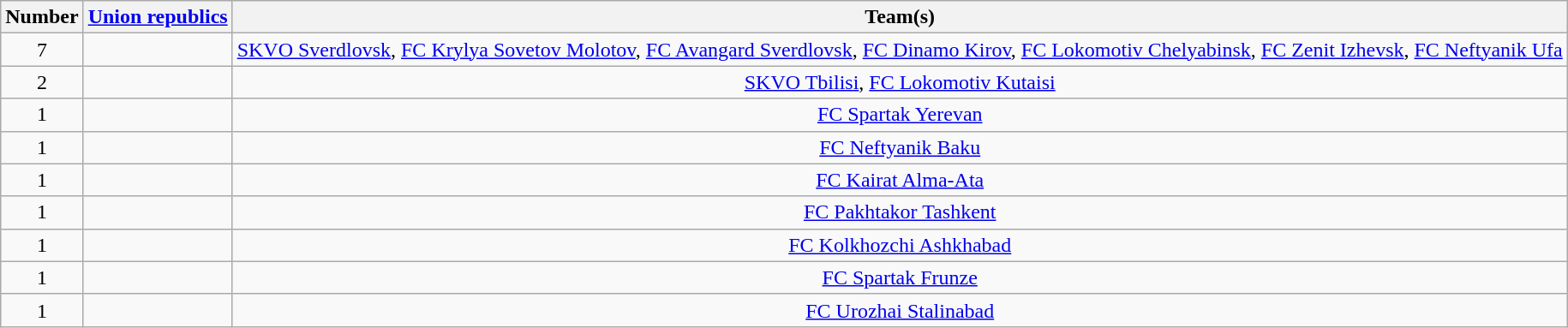<table class="wikitable" style="text-align:center">
<tr>
<th>Number</th>
<th><a href='#'>Union republics</a></th>
<th>Team(s)</th>
</tr>
<tr>
<td rowspan="1">7</td>
<td align="left"></td>
<td><a href='#'>SKVO Sverdlovsk</a>, <a href='#'>FC Krylya Sovetov Molotov</a>, <a href='#'>FC Avangard Sverdlovsk</a>, <a href='#'>FC Dinamo Kirov</a>, <a href='#'>FC Lokomotiv Chelyabinsk</a>, <a href='#'>FC Zenit Izhevsk</a>, <a href='#'>FC Neftyanik Ufa</a></td>
</tr>
<tr>
<td rowspan="1">2</td>
<td align="left"></td>
<td><a href='#'>SKVO Tbilisi</a>, <a href='#'>FC Lokomotiv Kutaisi</a></td>
</tr>
<tr>
<td rowspan="1">1</td>
<td align="left"></td>
<td><a href='#'>FC Spartak Yerevan</a></td>
</tr>
<tr>
<td rowspan="1">1</td>
<td align="left"></td>
<td><a href='#'>FC Neftyanik Baku</a></td>
</tr>
<tr>
<td rowspan="1">1</td>
<td align="left"></td>
<td><a href='#'>FC Kairat Alma-Ata</a></td>
</tr>
<tr>
<td rowspan="1">1</td>
<td align="left"></td>
<td><a href='#'>FC Pakhtakor Tashkent</a></td>
</tr>
<tr>
<td rowspan="1">1</td>
<td align="left"></td>
<td><a href='#'>FC Kolkhozchi Ashkhabad</a></td>
</tr>
<tr>
<td rowspan="1">1</td>
<td align="left"></td>
<td><a href='#'>FC Spartak Frunze</a></td>
</tr>
<tr>
<td rowspan="1">1</td>
<td align="left"></td>
<td><a href='#'>FC Urozhai Stalinabad</a></td>
</tr>
</table>
